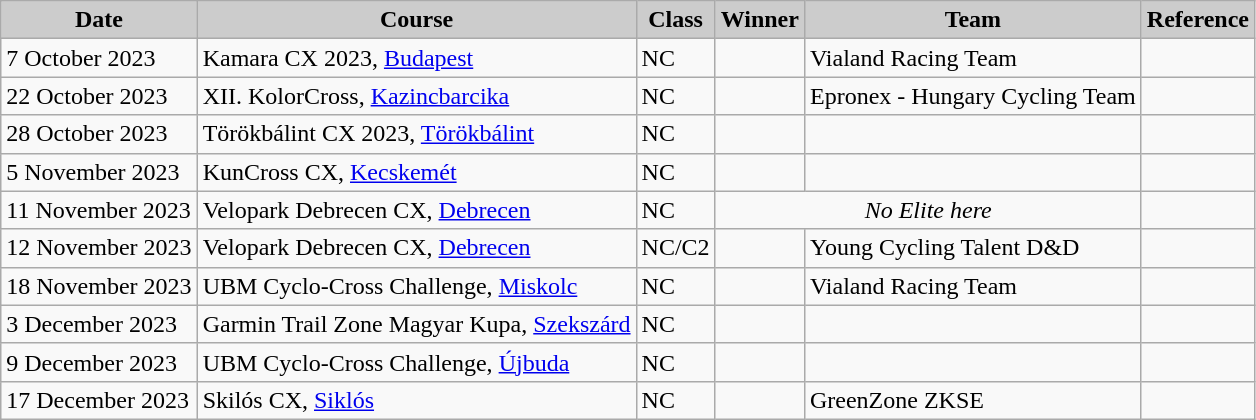<table class="wikitable sortable alternance ">
<tr>
<th scope="col" style="background-color:#CCCCCC;">Date</th>
<th scope="col" style="background-color:#CCCCCC;">Course</th>
<th scope="col" style="background-color:#CCCCCC;">Class</th>
<th scope="col" style="background-color:#CCCCCC;">Winner</th>
<th scope="col" style="background-color:#CCCCCC;">Team</th>
<th scope="col" style="background-color:#CCCCCC;">Reference</th>
</tr>
<tr>
<td>7 October 2023</td>
<td> Kamara CX 2023, <a href='#'>Budapest</a></td>
<td>NC</td>
<td></td>
<td>Vialand Racing Team</td>
<td></td>
</tr>
<tr>
<td>22 October 2023</td>
<td> XII. KolorCross, <a href='#'>Kazincbarcika</a></td>
<td>NC</td>
<td></td>
<td>Epronex - Hungary Cycling Team</td>
<td></td>
</tr>
<tr>
<td>28 October 2023</td>
<td> Törökbálint CX 2023, <a href='#'>Törökbálint</a></td>
<td>NC</td>
<td></td>
<td></td>
<td></td>
</tr>
<tr>
<td>5 November 2023</td>
<td> KunCross CX, <a href='#'>Kecskemét</a></td>
<td>NC</td>
<td></td>
<td></td>
<td></td>
</tr>
<tr>
<td>11 November 2023</td>
<td> Velopark Debrecen CX, <a href='#'>Debrecen</a></td>
<td>NC</td>
<td align=center colspan="2"><em>No Elite here</em></td>
<td></td>
</tr>
<tr>
<td>12 November 2023</td>
<td> Velopark Debrecen CX, <a href='#'>Debrecen</a></td>
<td>NC/C2</td>
<td></td>
<td>Young Cycling Talent D&D</td>
<td></td>
</tr>
<tr>
<td>18 November 2023</td>
<td> UBM Cyclo-Cross Challenge, <a href='#'>Miskolc</a></td>
<td>NC</td>
<td></td>
<td>Vialand Racing Team</td>
<td></td>
</tr>
<tr>
<td>3 December 2023</td>
<td> Garmin Trail Zone Magyar Kupa, <a href='#'>Szekszárd</a></td>
<td>NC</td>
<td></td>
<td></td>
<td></td>
</tr>
<tr>
<td>9 December 2023</td>
<td> UBM Cyclo-Cross Challenge, <a href='#'>Újbuda</a></td>
<td>NC</td>
<td></td>
<td></td>
<td></td>
</tr>
<tr>
<td>17 December 2023</td>
<td> Skilós CX, <a href='#'>Siklós</a></td>
<td>NC</td>
<td></td>
<td>GreenZone ZKSE</td>
<td></td>
</tr>
</table>
